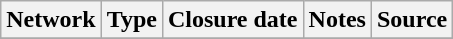<table class="wikitable sortable">
<tr>
<th>Network</th>
<th>Type</th>
<th>Closure date</th>
<th>Notes</th>
<th>Source</th>
</tr>
<tr>
</tr>
</table>
